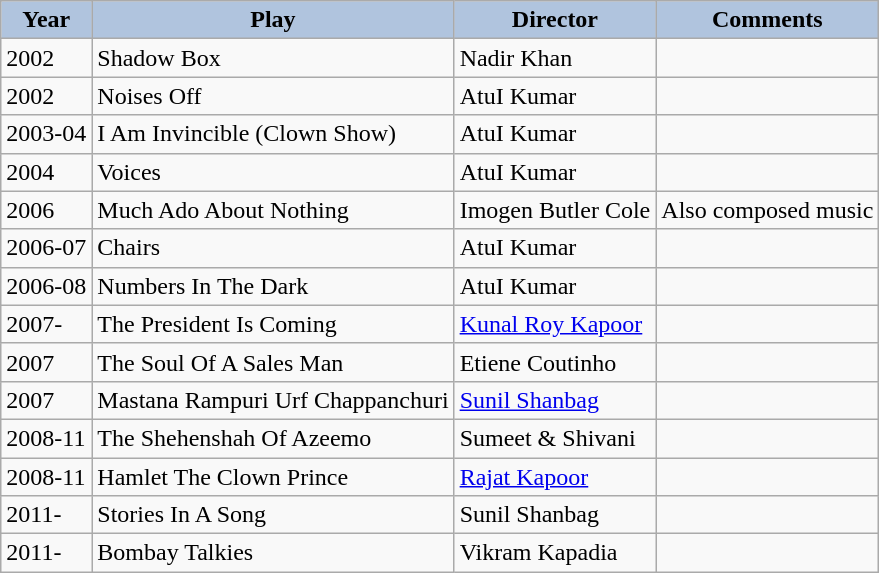<table class="wikitable">
<tr align="center">
<th style="background:#B0C4DE;">Year</th>
<th style="background:#B0C4DE;">Play</th>
<th style="background:#B0C4DE;">Director</th>
<th style="background:#B0C4DE;">Comments</th>
</tr>
<tr>
<td>2002</td>
<td>Shadow Box</td>
<td>Nadir Khan</td>
<td></td>
</tr>
<tr>
<td>2002</td>
<td>Noises Off</td>
<td>AtuI Kumar</td>
<td></td>
</tr>
<tr>
<td>2003-04</td>
<td>I Am Invincible (Clown Show)</td>
<td>AtuI Kumar</td>
<td></td>
</tr>
<tr>
<td>2004</td>
<td>Voices</td>
<td>AtuI Kumar</td>
<td></td>
</tr>
<tr>
<td>2006</td>
<td>Much Ado About Nothing</td>
<td>Imogen Butler Cole</td>
<td>Also composed music</td>
</tr>
<tr>
<td>2006-07</td>
<td>Chairs</td>
<td>AtuI Kumar</td>
<td></td>
</tr>
<tr>
<td>2006-08</td>
<td>Numbers In The Dark</td>
<td>AtuI Kumar</td>
<td></td>
</tr>
<tr>
<td>2007-</td>
<td>The President Is Coming</td>
<td><a href='#'>Kunal Roy Kapoor</a></td>
<td></td>
</tr>
<tr>
<td>2007</td>
<td>The Soul Of A Sales Man</td>
<td>Etiene Coutinho</td>
<td></td>
</tr>
<tr>
<td>2007</td>
<td>Mastana Rampuri Urf Chappanchuri</td>
<td><a href='#'>Sunil Shanbag</a></td>
<td></td>
</tr>
<tr>
<td>2008-11</td>
<td>The Shehenshah Of Azeemo</td>
<td>Sumeet & Shivani</td>
<td></td>
</tr>
<tr>
<td>2008-11</td>
<td>Hamlet The Clown Prince</td>
<td><a href='#'>Rajat Kapoor</a></td>
<td></td>
</tr>
<tr>
<td>2011-</td>
<td>Stories In A Song</td>
<td>Sunil Shanbag</td>
<td></td>
</tr>
<tr>
<td>2011-</td>
<td>Bombay Talkies</td>
<td>Vikram Kapadia</td>
<td></td>
</tr>
</table>
